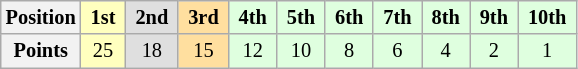<table class="wikitable" style="font-size:85%; text-align:center">
<tr>
<th>Position</th>
<td style="background:#FFFFBF;"> <strong>1st</strong> </td>
<td style="background:#DFDFDF;"> <strong>2nd</strong> </td>
<td style="background:#FFDF9F;"> <strong>3rd</strong> </td>
<td style="background:#DFFFDF;"> <strong>4th</strong> </td>
<td style="background:#DFFFDF;"> <strong>5th</strong> </td>
<td style="background:#DFFFDF;"> <strong>6th</strong> </td>
<td style="background:#DFFFDF;"> <strong>7th</strong> </td>
<td style="background:#DFFFDF;"> <strong>8th</strong> </td>
<td style="background:#DFFFDF;"> <strong>9th</strong> </td>
<td style="background:#DFFFDF;"> <strong>10th</strong> </td>
</tr>
<tr>
<th>Points</th>
<td style="background:#FFFFBF;">25</td>
<td style="background:#DFDFDF;">18</td>
<td style="background:#FFDF9F;">15</td>
<td style="background:#DFFFDF;">12</td>
<td style="background:#DFFFDF;">10</td>
<td style="background:#DFFFDF;">8</td>
<td style="background:#DFFFDF;">6</td>
<td style="background:#DFFFDF;">4</td>
<td style="background:#DFFFDF;">2</td>
<td style="background:#DFFFDF;">1</td>
</tr>
</table>
